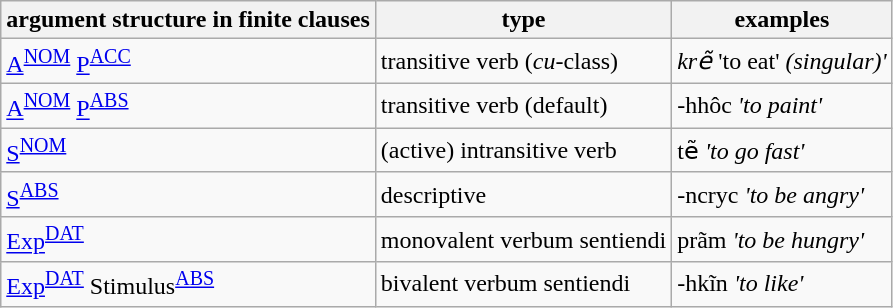<table class="wikitable">
<tr>
<th>argument structure in finite clauses</th>
<th>type</th>
<th>examples</th>
</tr>
<tr>
<td><a href='#'>A</a><sup><a href='#'>NOM</a></sup> <a href='#'>P</a><sup><a href='#'>ACC</a></sup></td>
<td>transitive verb (<em>cu</em>-class)</td>
<td><em>krẽ</em> 'to eat' <em>(singular)'</td>
</tr>
<tr>
<td><a href='#'>A</a><sup><a href='#'>NOM</a></sup> <a href='#'>P</a><sup><a href='#'>ABS</a></sup></td>
<td>transitive verb (default)</td>
<td></em>-hhôc<em> 'to paint'</td>
</tr>
<tr>
<td><a href='#'>S</a><sup><a href='#'>NOM</a></sup></td>
<td>(active) intransitive verb</td>
<td></em>tẽ<em> 'to go fast'</td>
</tr>
<tr>
<td><a href='#'>S</a><sup><a href='#'>ABS</a></sup></td>
<td>descriptive</td>
<td></em>-ncryc<em> 'to be angry'</td>
</tr>
<tr>
<td><a href='#'>Exp</a><sup><a href='#'>DAT</a></sup></td>
<td>monovalent </em>verbum sentiendi<em></td>
<td></em>prãm<em> 'to be hungry'</td>
</tr>
<tr>
<td><a href='#'>Exp</a><sup><a href='#'>DAT</a></sup> Stimulus<sup><a href='#'>ABS</a></sup></td>
<td>bivalent </em>verbum sentiendi<em></td>
<td></em>-hkĩn<em> 'to like'</td>
</tr>
</table>
